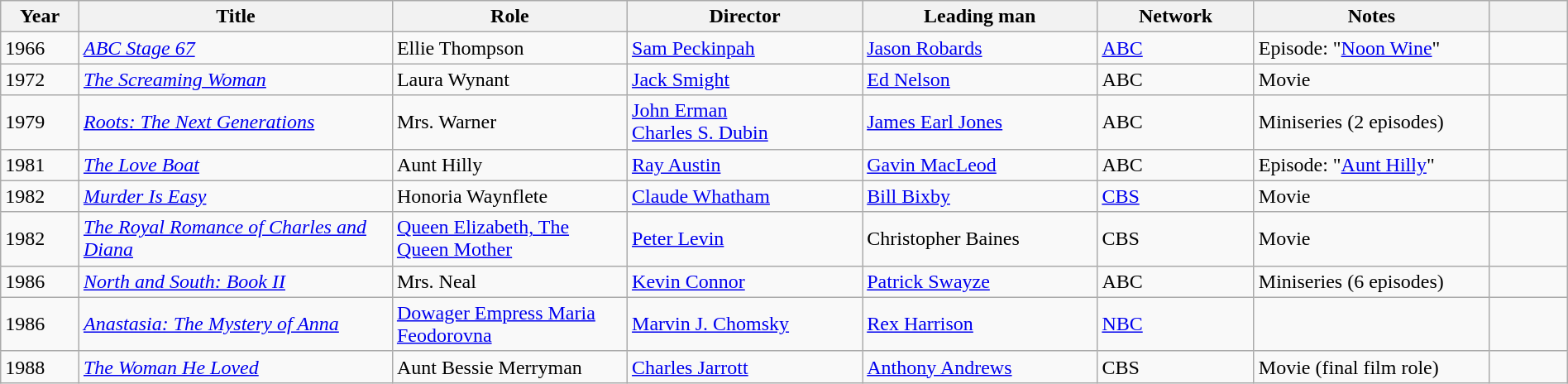<table class="wikitable sortable" width="100%">
<tr>
<th width="5%">Year</th>
<th width="20%">Title</th>
<th width="15%">Role</th>
<th width="15%">Director</th>
<th width="15%">Leading man</th>
<th width="10%">Network</th>
<th width="15%" class="unsortable">Notes</th>
<th width="5%" class="unsortable"></th>
</tr>
<tr>
<td>1966</td>
<td><em><a href='#'>ABC Stage 67</a></em></td>
<td>Ellie Thompson</td>
<td><a href='#'>Sam Peckinpah</a></td>
<td><a href='#'>Jason Robards</a></td>
<td><a href='#'>ABC</a></td>
<td>Episode: "<a href='#'>Noon Wine</a>"</td>
<td></td>
</tr>
<tr>
<td>1972</td>
<td><em><a href='#'>The Screaming Woman</a></em></td>
<td>Laura Wynant</td>
<td><a href='#'>Jack Smight</a></td>
<td><a href='#'>Ed Nelson</a></td>
<td>ABC</td>
<td>Movie</td>
<td></td>
</tr>
<tr>
<td>1979</td>
<td><em><a href='#'>Roots: The Next Generations</a></em></td>
<td>Mrs. Warner</td>
<td><a href='#'>John Erman</a><br><a href='#'>Charles S. Dubin</a></td>
<td><a href='#'>James Earl Jones</a></td>
<td>ABC</td>
<td>Miniseries (2 episodes)</td>
<td></td>
</tr>
<tr>
<td>1981</td>
<td><em><a href='#'>The Love Boat</a></em></td>
<td>Aunt Hilly</td>
<td><a href='#'>Ray Austin</a></td>
<td><a href='#'>Gavin MacLeod</a></td>
<td>ABC</td>
<td>Episode: "<a href='#'>Aunt Hilly</a>"</td>
<td></td>
</tr>
<tr>
<td>1982</td>
<td><em><a href='#'>Murder Is Easy</a></em></td>
<td>Honoria Waynflete</td>
<td><a href='#'>Claude Whatham</a></td>
<td><a href='#'>Bill Bixby</a></td>
<td><a href='#'>CBS</a></td>
<td>Movie</td>
<td></td>
</tr>
<tr>
<td>1982</td>
<td><em><a href='#'>The Royal Romance of Charles and Diana</a></em></td>
<td><a href='#'>Queen Elizabeth, The Queen Mother</a></td>
<td><a href='#'>Peter Levin</a></td>
<td>Christopher Baines</td>
<td>CBS</td>
<td>Movie</td>
<td></td>
</tr>
<tr>
<td>1986</td>
<td><em><a href='#'>North and South: Book II</a></em></td>
<td>Mrs. Neal</td>
<td><a href='#'>Kevin Connor</a></td>
<td><a href='#'>Patrick Swayze</a></td>
<td>ABC</td>
<td>Miniseries (6 episodes)</td>
<td></td>
</tr>
<tr>
<td>1986</td>
<td><em><a href='#'>Anastasia: The Mystery of Anna</a></em></td>
<td><a href='#'>Dowager Empress Maria Feodorovna</a></td>
<td><a href='#'>Marvin J. Chomsky</a></td>
<td><a href='#'>Rex Harrison</a></td>
<td><a href='#'>NBC</a></td>
<td></td>
<td></td>
</tr>
<tr>
<td>1988</td>
<td><em><a href='#'>The Woman He Loved</a></em></td>
<td>Aunt Bessie Merryman</td>
<td><a href='#'>Charles Jarrott</a></td>
<td><a href='#'>Anthony Andrews</a></td>
<td>CBS</td>
<td>Movie (final film role)</td>
<td></td>
</tr>
</table>
